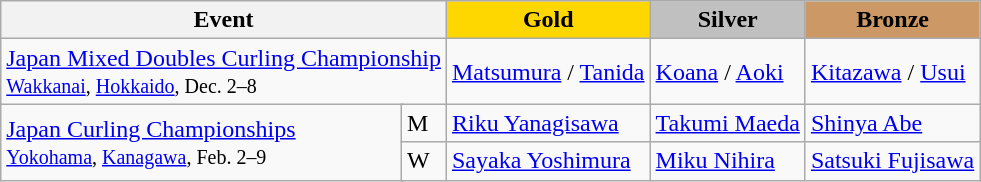<table class="wikitable">
<tr>
<th colspan="3">Event</th>
<th style="background:gold">Gold</th>
<th style="background:silver">Silver</th>
<th style="background:#cc9966">Bronze</th>
</tr>
<tr>
<td colspan="3"><a href='#'>Japan Mixed Doubles Curling Championship</a><br> <small><a href='#'>Wakkanai</a>, <a href='#'>Hokkaido</a>, Dec. 2–8</small></td>
<td> <a href='#'>Matsumura</a> /  <a href='#'>Tanida</a></td>
<td> <a href='#'>Koana</a> /  <a href='#'>Aoki</a></td>
<td> <a href='#'>Kitazawa</a> /  <a href='#'>Usui</a></td>
</tr>
<tr>
<td colspan="2" rowspan="2"><a href='#'>Japan Curling Championships</a><br> <small><a href='#'>Yokohama</a>, <a href='#'>Kanagawa</a>, Feb. 2–9</small></td>
<td>M</td>
<td> <a href='#'>Riku Yanagisawa</a></td>
<td> <a href='#'>Takumi Maeda</a></td>
<td> <a href='#'>Shinya Abe</a></td>
</tr>
<tr>
<td>W</td>
<td> <a href='#'>Sayaka Yoshimura</a></td>
<td> <a href='#'>Miku Nihira</a></td>
<td> <a href='#'>Satsuki Fujisawa</a></td>
</tr>
</table>
